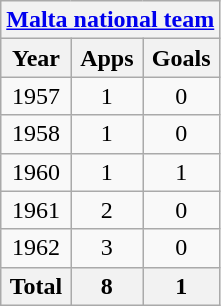<table class=wikitable style="text-align: center">
<tr>
<th colspan="3"><a href='#'>Malta national team</a></th>
</tr>
<tr>
<th>Year</th>
<th>Apps</th>
<th>Goals</th>
</tr>
<tr>
<td>1957</td>
<td>1</td>
<td>0</td>
</tr>
<tr>
<td>1958</td>
<td>1</td>
<td>0</td>
</tr>
<tr>
<td>1960</td>
<td>1</td>
<td>1</td>
</tr>
<tr>
<td>1961</td>
<td>2</td>
<td>0</td>
</tr>
<tr>
<td>1962</td>
<td>3</td>
<td>0</td>
</tr>
<tr>
<th>Total</th>
<th>8</th>
<th>1</th>
</tr>
</table>
